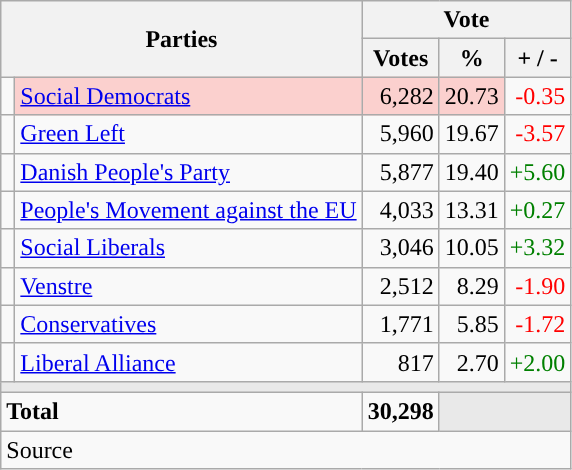<table class="wikitable" style="text-align:right;">
<tr>
<th style="text-align:centre;" rowspan="2" colspan="2" width="225">Parties</th>
<th colspan="3">Vote</th>
</tr>
<tr>
<th width="15">Votes</th>
<th width="15">%</th>
<th width="15">+ / -</th>
</tr>
<tr>
<td width="2" style="color:inherit;background:"></td>
<td bgcolor=#fbd0ce   align="left"><a href='#'>Social Democrats</a></td>
<td bgcolor=#fbd0ce>6,282</td>
<td bgcolor=#fbd0ce>20.73</td>
<td style=color:red;>-0.35</td>
</tr>
<tr>
<td width="2" style="color:inherit;background:"></td>
<td align="left"><a href='#'>Green Left</a></td>
<td>5,960</td>
<td>19.67</td>
<td style=color:red;>-3.57</td>
</tr>
<tr>
<td width="2" style="color:inherit;background:"></td>
<td align="left"><a href='#'>Danish People's Party</a></td>
<td>5,877</td>
<td>19.40</td>
<td style=color:green;>+5.60</td>
</tr>
<tr>
<td width="2" style="color:inherit;background:"></td>
<td align="left"><a href='#'>People's Movement against the EU</a></td>
<td>4,033</td>
<td>13.31</td>
<td style=color:green;>+0.27</td>
</tr>
<tr>
<td width="2" style="color:inherit;background:"></td>
<td align="left"><a href='#'>Social Liberals</a></td>
<td>3,046</td>
<td>10.05</td>
<td style=color:green;>+3.32</td>
</tr>
<tr>
<td width="2" style="color:inherit;background:"></td>
<td align="left"><a href='#'>Venstre</a></td>
<td>2,512</td>
<td>8.29</td>
<td style=color:red;>-1.90</td>
</tr>
<tr>
<td width="2" style="color:inherit;background:"></td>
<td align="left"><a href='#'>Conservatives</a></td>
<td>1,771</td>
<td>5.85</td>
<td style=color:red;>-1.72</td>
</tr>
<tr>
<td width="2" style="color:inherit;background:"></td>
<td align="left"><a href='#'>Liberal Alliance</a></td>
<td>817</td>
<td>2.70</td>
<td style=color:green;>+2.00</td>
</tr>
<tr>
<td colspan="7" bgcolor="#E9E9E9"></td>
</tr>
<tr>
<td align="left" colspan="2"><strong>Total</strong></td>
<td><strong>30,298</strong></td>
<td bgcolor="#E9E9E9" colspan="2"></td>
</tr>
<tr>
<td align="left" colspan="6">Source</td>
</tr>
</table>
